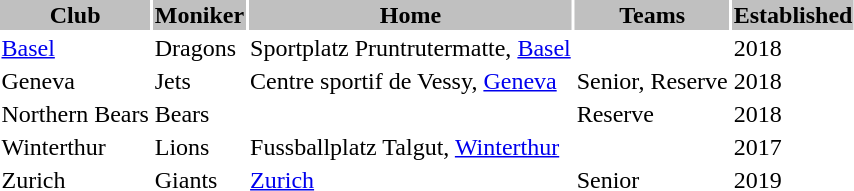<table class="toccolours">
<tr>
<th bgcolor=silver>Club</th>
<th bgcolor=silver>Moniker</th>
<th bgcolor=silver>Home</th>
<th bgcolor=silver>Teams</th>
<th bgcolor=silver>Established</th>
</tr>
<tr>
<td><a href='#'>Basel</a></td>
<td>Dragons</td>
<td>Sportplatz Pruntrutermatte, <a href='#'>Basel</a></td>
<td></td>
<td>2018</td>
</tr>
<tr>
<td>Geneva</td>
<td>Jets</td>
<td>Centre sportif de Vessy, <a href='#'>Geneva</a></td>
<td>Senior, Reserve</td>
<td>2018</td>
</tr>
<tr>
<td>Northern Bears</td>
<td>Bears</td>
<td></td>
<td>Reserve</td>
<td>2018</td>
</tr>
<tr>
<td>Winterthur</td>
<td>Lions</td>
<td>Fussballplatz Talgut, <a href='#'>Winterthur</a></td>
<td></td>
<td>2017</td>
</tr>
<tr>
<td>Zurich</td>
<td>Giants</td>
<td><a href='#'>Zurich</a></td>
<td>Senior</td>
<td>2019</td>
</tr>
</table>
